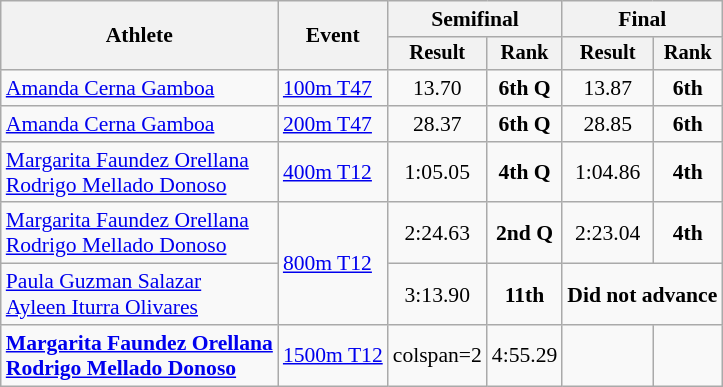<table class=wikitable style="font-size:90%">
<tr>
<th rowspan="2">Athlete</th>
<th rowspan="2">Event</th>
<th colspan="2">Semifinal</th>
<th colspan="2">Final</th>
</tr>
<tr style="font-size:95%">
<th>Result</th>
<th>Rank</th>
<th>Result</th>
<th>Rank</th>
</tr>
<tr align=center>
<td align=left><a href='#'>Amanda Cerna Gamboa</a></td>
<td align=left><a href='#'>100m T47</a></td>
<td>13.70</td>
<td><strong>6th Q</strong></td>
<td>13.87</td>
<td><strong>6th</strong></td>
</tr>
<tr align=center>
<td align=left><a href='#'>Amanda Cerna Gamboa</a></td>
<td align=left><a href='#'>200m T47</a></td>
<td>28.37</td>
<td><strong>6th Q</strong></td>
<td>28.85</td>
<td><strong>6th</strong></td>
</tr>
<tr align=center>
<td align=left><a href='#'>Margarita Faundez Orellana</a><br><a href='#'>Rodrigo Mellado Donoso</a></td>
<td align=left><a href='#'>400m T12</a></td>
<td>1:05.05</td>
<td><strong>4th Q</strong></td>
<td>1:04.86</td>
<td><strong>4th</strong></td>
</tr>
<tr align=center>
<td align=left><a href='#'>Margarita Faundez Orellana</a><br><a href='#'>Rodrigo Mellado Donoso</a></td>
<td align=left rowspan=2><a href='#'>800m T12</a></td>
<td>2:24.63</td>
<td><strong>2nd Q</strong></td>
<td>2:23.04</td>
<td><strong>4th</strong></td>
</tr>
<tr align=center>
<td align=left><a href='#'>Paula Guzman Salazar</a><br><a href='#'>Ayleen Iturra Olivares</a></td>
<td>3:13.90</td>
<td><strong>11th</strong></td>
<td colspan=2><strong>Did not advance</strong></td>
</tr>
<tr align=center>
<td align=left><strong><a href='#'>Margarita Faundez Orellana</a><br><a href='#'>Rodrigo Mellado Donoso</a></strong></td>
<td align=left><a href='#'>1500m T12</a></td>
<td>colspan=2 </td>
<td>4:55.29</td>
<td></td>
</tr>
</table>
